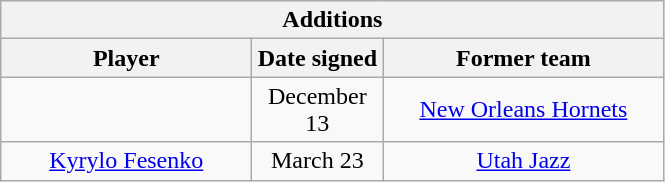<table class="wikitable" style="text-align:center">
<tr>
<th colspan=3>Additions</th>
</tr>
<tr>
<th style="width:160px">Player</th>
<th style="width:80px">Date signed</th>
<th style="width:180px">Former team</th>
</tr>
<tr>
<td></td>
<td>December 13</td>
<td><a href='#'>New Orleans Hornets</a></td>
</tr>
<tr>
<td><a href='#'>Kyrylo Fesenko</a></td>
<td>March 23</td>
<td><a href='#'>Utah Jazz</a></td>
</tr>
</table>
